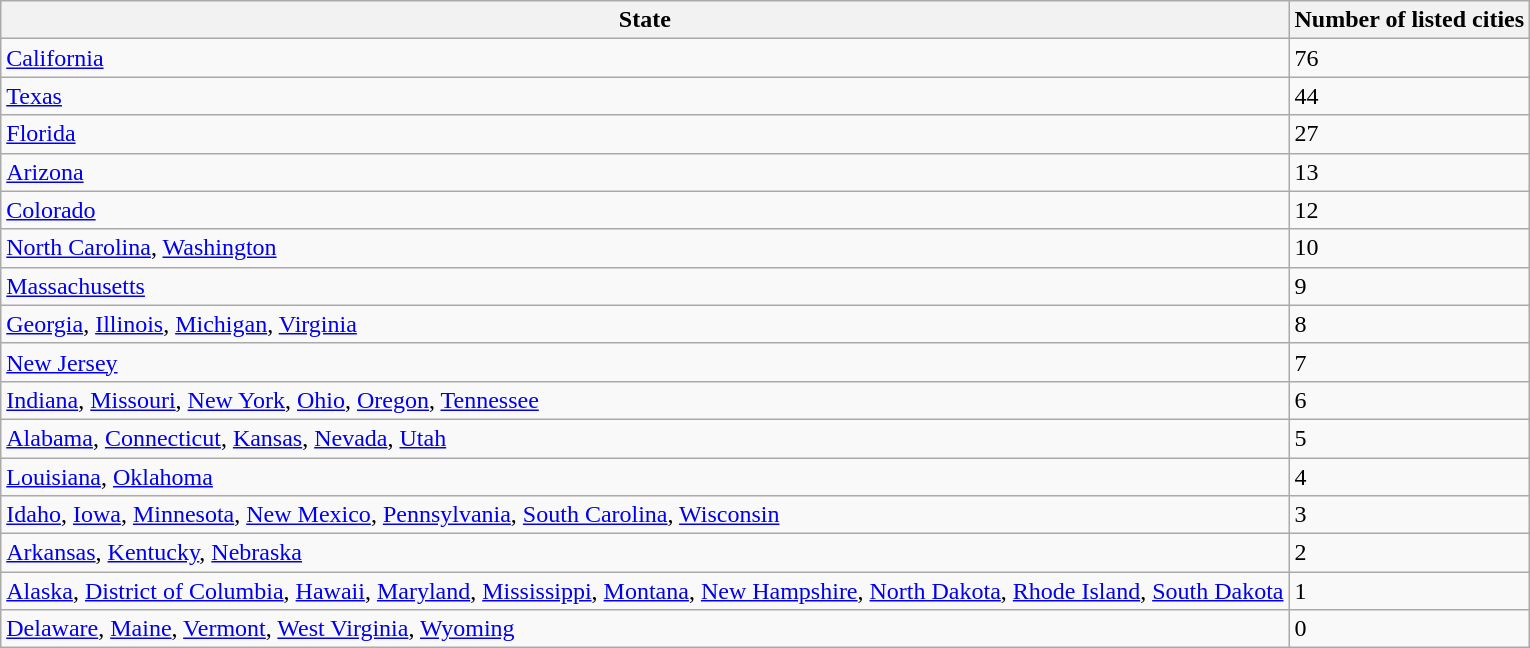<table class="wikitable" >
<tr>
<th>State</th>
<th>Number of listed cities</th>
</tr>
<tr>
<td><a href='#'>California</a></td>
<td>76</td>
</tr>
<tr>
<td><a href='#'>Texas</a></td>
<td>44</td>
</tr>
<tr>
<td><a href='#'>Florida</a></td>
<td>27</td>
</tr>
<tr>
<td><a href='#'>Arizona</a></td>
<td>13</td>
</tr>
<tr>
<td><a href='#'>Colorado</a></td>
<td>12</td>
</tr>
<tr>
<td><a href='#'>North Carolina</a>, <a href='#'>Washington</a></td>
<td>10</td>
</tr>
<tr>
<td><a href='#'>Massachusetts</a></td>
<td>9</td>
</tr>
<tr>
<td><a href='#'>Georgia</a>, <a href='#'>Illinois</a>, <a href='#'>Michigan</a>, <a href='#'>Virginia</a></td>
<td>8</td>
</tr>
<tr>
<td><a href='#'>New Jersey</a></td>
<td>7</td>
</tr>
<tr>
<td><a href='#'>Indiana</a>, <a href='#'>Missouri</a>, <a href='#'>New York</a>, <a href='#'>Ohio</a>, <a href='#'>Oregon</a>, <a href='#'>Tennessee</a></td>
<td>6</td>
</tr>
<tr>
<td><a href='#'>Alabama</a>, <a href='#'>Connecticut</a>, <a href='#'>Kansas</a>, <a href='#'>Nevada</a>, <a href='#'>Utah</a></td>
<td>5</td>
</tr>
<tr>
<td><a href='#'>Louisiana</a>, <a href='#'>Oklahoma</a></td>
<td>4</td>
</tr>
<tr>
<td><a href='#'>Idaho</a>, <a href='#'>Iowa</a>, <a href='#'>Minnesota</a>, <a href='#'>New Mexico</a>, <a href='#'>Pennsylvania</a>, <a href='#'>South Carolina</a>, <a href='#'>Wisconsin</a></td>
<td>3</td>
</tr>
<tr>
<td><a href='#'>Arkansas</a>, <a href='#'>Kentucky</a>, <a href='#'>Nebraska</a></td>
<td>2</td>
</tr>
<tr>
<td><a href='#'>Alaska</a>, <a href='#'>District of Columbia</a>, <a href='#'>Hawaii</a>, <a href='#'>Maryland</a>, <a href='#'>Mississippi</a>, <a href='#'>Montana</a>, <a href='#'>New Hampshire</a>, <a href='#'>North Dakota</a>, <a href='#'>Rhode Island</a>, <a href='#'>South Dakota</a></td>
<td>1</td>
</tr>
<tr>
<td><a href='#'>Delaware</a>, <a href='#'>Maine</a>, <a href='#'>Vermont</a>, <a href='#'>West Virginia</a>, <a href='#'>Wyoming</a></td>
<td>0</td>
</tr>
</table>
